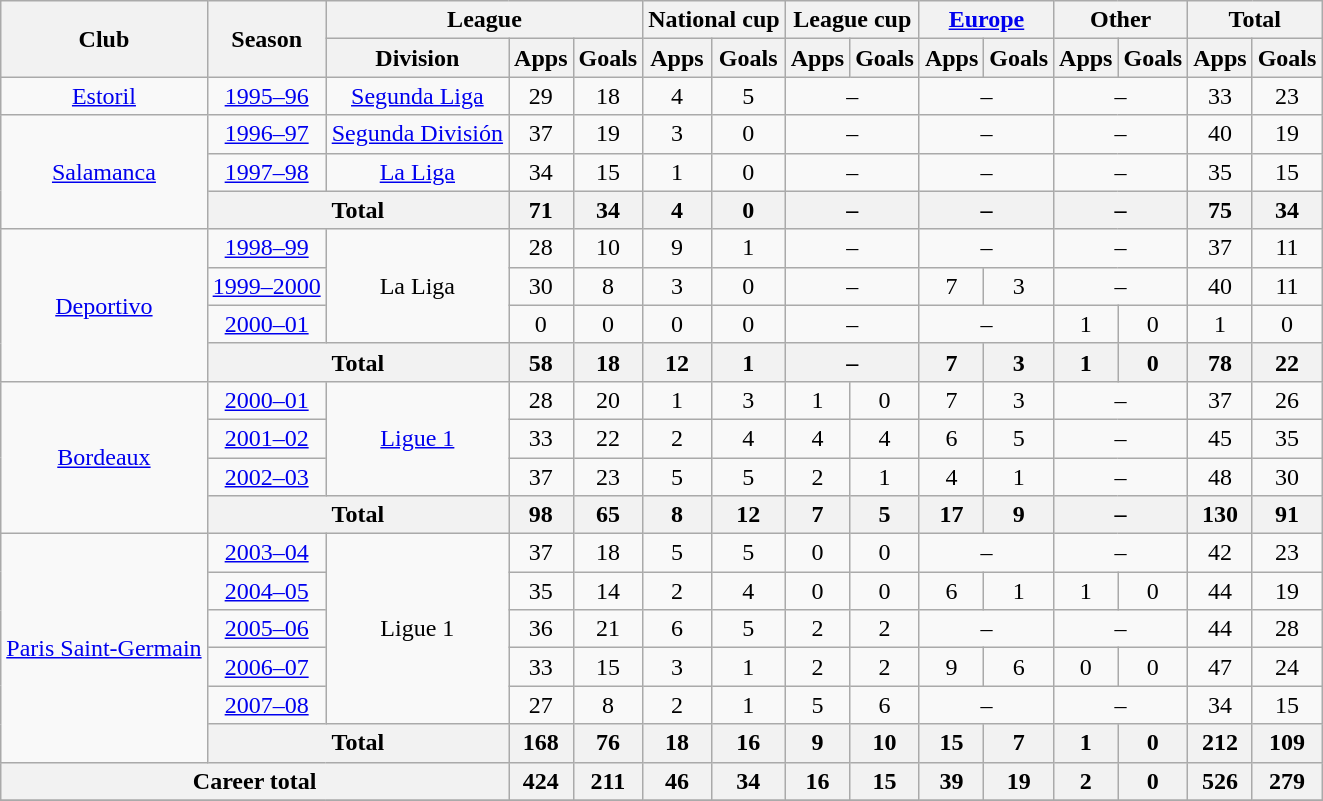<table class="wikitable" style="text-align:center">
<tr>
<th rowspan="2">Club</th>
<th rowspan="2">Season</th>
<th colspan="3">League</th>
<th colspan="2">National cup</th>
<th colspan="2">League cup</th>
<th colspan="2"><a href='#'>Europe</a></th>
<th colspan="2">Other</th>
<th colspan="2">Total</th>
</tr>
<tr>
<th>Division</th>
<th>Apps</th>
<th>Goals</th>
<th>Apps</th>
<th>Goals</th>
<th>Apps</th>
<th>Goals</th>
<th>Apps</th>
<th>Goals</th>
<th>Apps</th>
<th>Goals</th>
<th>Apps</th>
<th>Goals</th>
</tr>
<tr>
<td><a href='#'>Estoril</a></td>
<td><a href='#'>1995–96</a></td>
<td><a href='#'>Segunda Liga</a></td>
<td>29</td>
<td>18</td>
<td>4</td>
<td>5</td>
<td colspan="2">–</td>
<td colspan="2">–</td>
<td colspan="2">–</td>
<td>33</td>
<td>23</td>
</tr>
<tr>
<td rowspan="3"><a href='#'>Salamanca</a></td>
<td><a href='#'>1996–97</a></td>
<td><a href='#'>Segunda División</a></td>
<td>37</td>
<td>19</td>
<td>3</td>
<td>0</td>
<td colspan="2">–</td>
<td colspan="2">–</td>
<td colspan="2">–</td>
<td>40</td>
<td>19</td>
</tr>
<tr>
<td><a href='#'>1997–98</a></td>
<td><a href='#'>La Liga</a></td>
<td>34</td>
<td>15</td>
<td>1</td>
<td>0</td>
<td colspan="2">–</td>
<td colspan="2">–</td>
<td colspan="2">–</td>
<td>35</td>
<td>15</td>
</tr>
<tr>
<th colspan="2">Total</th>
<th>71</th>
<th>34</th>
<th>4</th>
<th>0</th>
<th colspan="2">–</th>
<th colspan="2">–</th>
<th colspan="2">–</th>
<th>75</th>
<th>34</th>
</tr>
<tr>
<td rowspan="4"><a href='#'>Deportivo</a></td>
<td><a href='#'>1998–99</a></td>
<td rowspan="3">La Liga</td>
<td>28</td>
<td>10</td>
<td>9</td>
<td>1</td>
<td colspan="2">–</td>
<td colspan="2">–</td>
<td colspan="2">–</td>
<td>37</td>
<td>11</td>
</tr>
<tr>
<td><a href='#'>1999–2000</a></td>
<td>30</td>
<td>8</td>
<td>3</td>
<td>0</td>
<td colspan="2">–</td>
<td>7</td>
<td>3</td>
<td colspan="2">–</td>
<td>40</td>
<td>11</td>
</tr>
<tr>
<td><a href='#'>2000–01</a></td>
<td>0</td>
<td>0</td>
<td>0</td>
<td>0</td>
<td colspan="2">–</td>
<td colspan="2">–</td>
<td>1</td>
<td>0</td>
<td>1</td>
<td>0</td>
</tr>
<tr>
<th colspan="2">Total</th>
<th>58</th>
<th>18</th>
<th>12</th>
<th>1</th>
<th colspan="2">–</th>
<th>7</th>
<th>3</th>
<th>1</th>
<th>0</th>
<th>78</th>
<th>22</th>
</tr>
<tr>
<td rowspan="4"><a href='#'>Bordeaux</a></td>
<td><a href='#'>2000–01</a></td>
<td rowspan="3"><a href='#'>Ligue 1</a></td>
<td>28</td>
<td>20</td>
<td>1</td>
<td>3</td>
<td>1</td>
<td>0</td>
<td>7</td>
<td>3</td>
<td colspan="2">–</td>
<td>37</td>
<td>26</td>
</tr>
<tr>
<td><a href='#'>2001–02</a></td>
<td>33</td>
<td>22</td>
<td>2</td>
<td>4</td>
<td>4</td>
<td>4</td>
<td>6</td>
<td>5</td>
<td colspan="2">–</td>
<td>45</td>
<td>35</td>
</tr>
<tr>
<td><a href='#'>2002–03</a></td>
<td>37</td>
<td>23</td>
<td>5</td>
<td>5</td>
<td>2</td>
<td>1</td>
<td>4</td>
<td>1</td>
<td colspan="2">–</td>
<td>48</td>
<td>30</td>
</tr>
<tr>
<th colspan="2">Total</th>
<th>98</th>
<th>65</th>
<th>8</th>
<th>12</th>
<th>7</th>
<th>5</th>
<th>17</th>
<th>9</th>
<th colspan="2">–</th>
<th>130</th>
<th>91</th>
</tr>
<tr>
<td rowspan="6"><a href='#'>Paris Saint-Germain</a></td>
<td><a href='#'>2003–04</a></td>
<td rowspan="5">Ligue 1</td>
<td>37</td>
<td>18</td>
<td>5</td>
<td>5</td>
<td>0</td>
<td>0</td>
<td colspan="2">–</td>
<td colspan="2">–</td>
<td>42</td>
<td>23</td>
</tr>
<tr>
<td><a href='#'>2004–05</a></td>
<td>35</td>
<td>14</td>
<td>2</td>
<td>4</td>
<td>0</td>
<td>0</td>
<td>6</td>
<td>1</td>
<td>1</td>
<td>0</td>
<td>44</td>
<td>19</td>
</tr>
<tr>
<td><a href='#'>2005–06</a></td>
<td>36</td>
<td>21</td>
<td>6</td>
<td>5</td>
<td>2</td>
<td>2</td>
<td colspan="2">–</td>
<td colspan="2">–</td>
<td>44</td>
<td>28</td>
</tr>
<tr>
<td><a href='#'>2006–07</a></td>
<td>33</td>
<td>15</td>
<td>3</td>
<td>1</td>
<td>2</td>
<td>2</td>
<td>9</td>
<td>6</td>
<td>0</td>
<td>0</td>
<td>47</td>
<td>24</td>
</tr>
<tr>
<td><a href='#'>2007–08</a></td>
<td>27</td>
<td>8</td>
<td>2</td>
<td>1</td>
<td>5</td>
<td>6</td>
<td colspan="2">–</td>
<td colspan="2">–</td>
<td>34</td>
<td>15</td>
</tr>
<tr>
<th colspan="2">Total</th>
<th>168</th>
<th>76</th>
<th>18</th>
<th>16</th>
<th>9</th>
<th>10</th>
<th>15</th>
<th>7</th>
<th>1</th>
<th>0</th>
<th>212</th>
<th>109</th>
</tr>
<tr>
<th colspan="3">Career total</th>
<th>424</th>
<th>211</th>
<th>46</th>
<th>34</th>
<th>16</th>
<th>15</th>
<th>39</th>
<th>19</th>
<th>2</th>
<th>0</th>
<th>526</th>
<th>279</th>
</tr>
<tr>
</tr>
</table>
